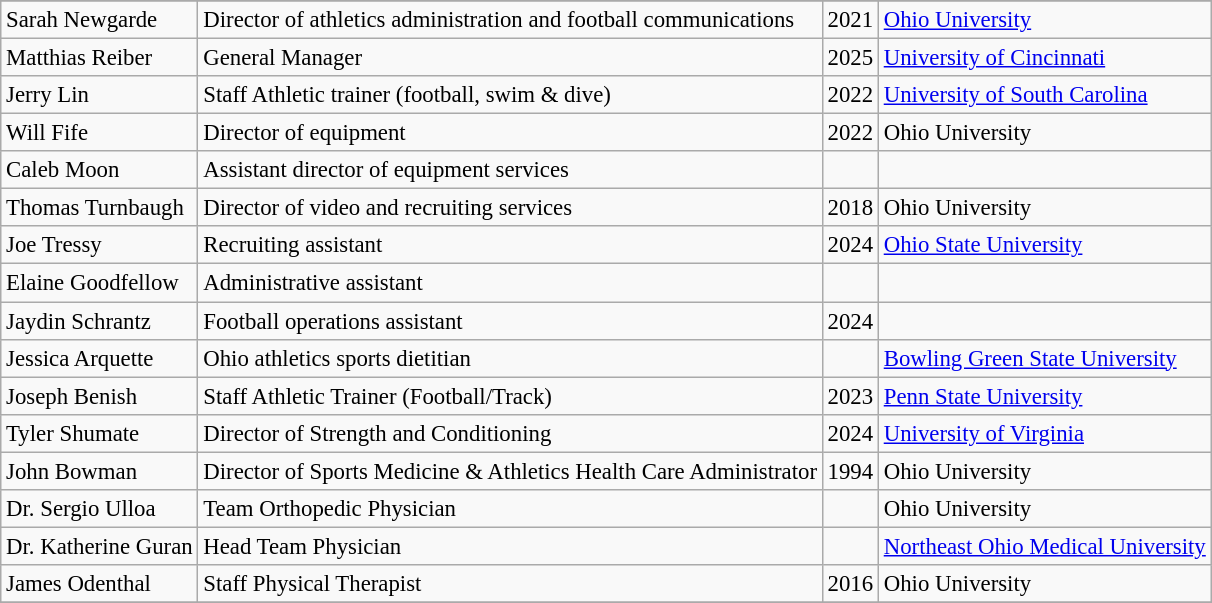<table class="wikitable" style="font-size: 95%;">
<tr>
</tr>
<tr>
<td>Sarah Newgarde</td>
<td>Director of athletics administration and football communications</td>
<td>2021</td>
<td><a href='#'>Ohio University</a></td>
</tr>
<tr>
<td>Matthias Reiber</td>
<td>General Manager</td>
<td>2025</td>
<td><a href='#'>University of Cincinnati</a></td>
</tr>
<tr>
<td>Jerry Lin</td>
<td>Staff Athletic trainer (football, swim & dive)</td>
<td>2022</td>
<td><a href='#'>University of South Carolina</a></td>
</tr>
<tr>
<td>Will Fife</td>
<td>Director of equipment</td>
<td>2022</td>
<td>Ohio University</td>
</tr>
<tr>
<td>Caleb Moon</td>
<td>Assistant director of equipment services</td>
<td></td>
<td></td>
</tr>
<tr>
<td>Thomas Turnbaugh</td>
<td>Director of video and recruiting services</td>
<td>2018</td>
<td>Ohio University</td>
</tr>
<tr>
<td>Joe Tressy</td>
<td>Recruiting assistant</td>
<td>2024</td>
<td><a href='#'>Ohio State University</a></td>
</tr>
<tr>
<td>Elaine Goodfellow</td>
<td>Administrative assistant</td>
<td></td>
<td></td>
</tr>
<tr>
<td>Jaydin Schrantz</td>
<td>Football operations assistant</td>
<td>2024</td>
<td></td>
</tr>
<tr>
<td>Jessica Arquette</td>
<td>Ohio athletics sports dietitian</td>
<td></td>
<td><a href='#'>Bowling Green State University</a></td>
</tr>
<tr>
<td>Joseph Benish</td>
<td>Staff Athletic Trainer (Football/Track)</td>
<td>2023</td>
<td><a href='#'>Penn State University</a></td>
</tr>
<tr>
<td>Tyler Shumate</td>
<td>Director of Strength and Conditioning</td>
<td>2024</td>
<td><a href='#'>University of Virginia</a></td>
</tr>
<tr>
<td>John Bowman</td>
<td>Director of Sports Medicine & Athletics Health Care Administrator</td>
<td>1994</td>
<td>Ohio University</td>
</tr>
<tr>
<td>Dr. Sergio Ulloa</td>
<td>Team Orthopedic Physician</td>
<td></td>
<td>Ohio University</td>
</tr>
<tr>
<td>Dr. Katherine Guran</td>
<td>Head Team Physician</td>
<td></td>
<td><a href='#'>Northeast Ohio Medical University</a></td>
</tr>
<tr>
<td>James Odenthal</td>
<td>Staff Physical Therapist</td>
<td>2016</td>
<td>Ohio University</td>
</tr>
<tr>
</tr>
</table>
